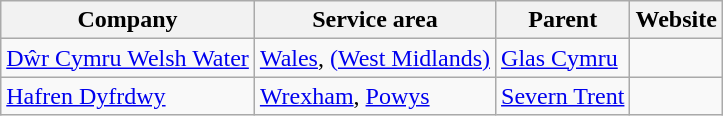<table class="wikitable">
<tr>
<th>Company</th>
<th>Service area</th>
<th>Parent</th>
<th>Website</th>
</tr>
<tr>
<td><a href='#'>Dŵr Cymru Welsh Water</a></td>
<td><a href='#'>Wales</a>, <a href='#'>(West Midlands)</a></td>
<td><a href='#'>Glas Cymru</a></td>
<td></td>
</tr>
<tr>
<td><a href='#'>Hafren Dyfrdwy</a></td>
<td><a href='#'>Wrexham</a>, <a href='#'>Powys</a></td>
<td><a href='#'>Severn Trent</a></td>
<td></td>
</tr>
</table>
